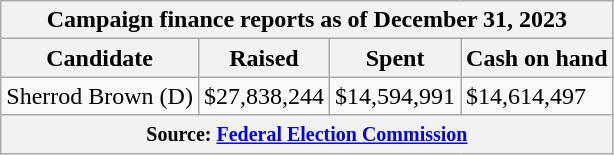<table class="wikitable sortable">
<tr>
<th colspan=4>Campaign finance reports as of December 31, 2023</th>
</tr>
<tr style="text-align:center;">
<th>Candidate</th>
<th>Raised</th>
<th>Spent</th>
<th>Cash on hand</th>
</tr>
<tr>
<td>Sherrod Brown (D)</td>
<td>$27,838,244</td>
<td>$14,594,991</td>
<td>$14,614,497</td>
</tr>
<tr>
<th colspan="4"><small>Source: <a href='#'>Federal Election Commission</a></small></th>
</tr>
</table>
